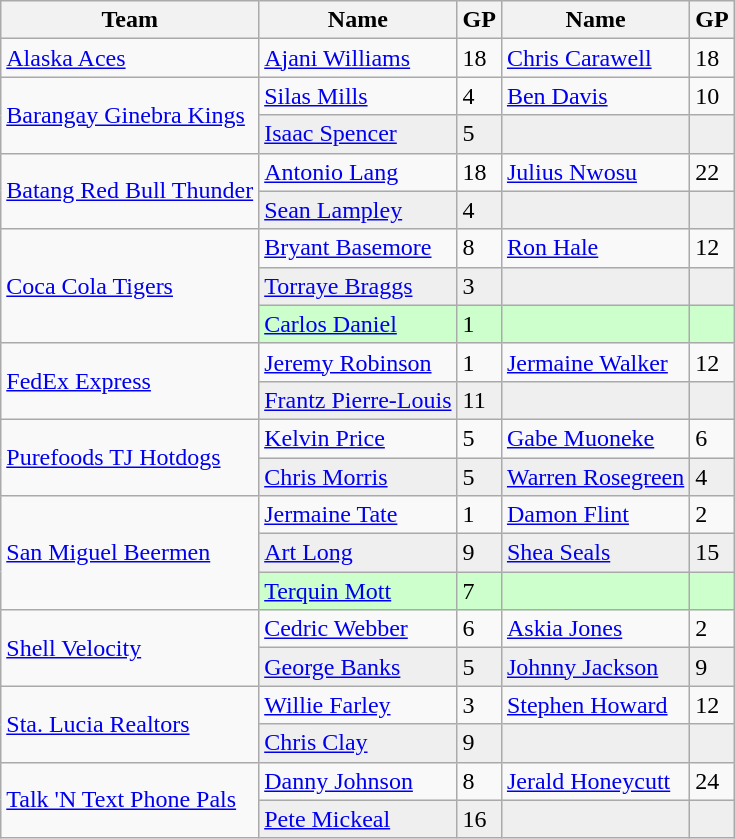<table class="wikitable">
<tr>
<th>Team</th>
<th>Name</th>
<th>GP</th>
<th>Name</th>
<th>GP</th>
</tr>
<tr>
<td><a href='#'>Alaska Aces</a></td>
<td><a href='#'>Ajani Williams</a></td>
<td>18</td>
<td><a href='#'>Chris Carawell</a></td>
<td>18</td>
</tr>
<tr>
<td rowspan=2><a href='#'>Barangay Ginebra Kings</a></td>
<td><a href='#'>Silas Mills</a></td>
<td>4</td>
<td><a href='#'>Ben Davis</a></td>
<td>10</td>
</tr>
<tr bgcolor=#efefef>
<td><a href='#'>Isaac Spencer</a></td>
<td>5</td>
<td></td>
<td></td>
</tr>
<tr>
<td rowspan=2><a href='#'>Batang Red Bull Thunder</a></td>
<td><a href='#'>Antonio Lang</a></td>
<td>18</td>
<td><a href='#'>Julius Nwosu</a></td>
<td>22</td>
</tr>
<tr bgcolor=#efefef>
<td><a href='#'>Sean Lampley</a></td>
<td>4</td>
<td></td>
<td></td>
</tr>
<tr>
<td rowspan=3><a href='#'>Coca Cola Tigers</a></td>
<td><a href='#'>Bryant Basemore</a></td>
<td>8</td>
<td><a href='#'>Ron Hale</a></td>
<td>12</td>
</tr>
<tr bgcolor=#efefef>
<td><a href='#'>Torraye Braggs</a></td>
<td>3</td>
<td></td>
<td></td>
</tr>
<tr bgcolor=#ccffcc>
<td><a href='#'>Carlos Daniel</a></td>
<td>1</td>
<td></td>
<td></td>
</tr>
<tr>
<td rowspan=2><a href='#'>FedEx Express</a></td>
<td><a href='#'>Jeremy Robinson</a></td>
<td>1</td>
<td><a href='#'>Jermaine Walker</a></td>
<td>12</td>
</tr>
<tr bgcolor=#efefef>
<td><a href='#'>Frantz Pierre-Louis</a></td>
<td>11</td>
<td></td>
<td></td>
</tr>
<tr>
<td rowspan=2><a href='#'>Purefoods TJ Hotdogs</a></td>
<td><a href='#'>Kelvin Price</a></td>
<td>5</td>
<td><a href='#'>Gabe Muoneke</a></td>
<td>6</td>
</tr>
<tr bgcolor=#efefef>
<td><a href='#'>Chris Morris</a></td>
<td>5</td>
<td><a href='#'>Warren Rosegreen</a></td>
<td>4</td>
</tr>
<tr>
<td rowspan=3><a href='#'>San Miguel Beermen</a></td>
<td><a href='#'>Jermaine Tate</a></td>
<td>1</td>
<td><a href='#'>Damon Flint</a></td>
<td>2</td>
</tr>
<tr bgcolor=#efefef>
<td><a href='#'>Art Long</a></td>
<td>9</td>
<td><a href='#'>Shea Seals</a></td>
<td>15</td>
</tr>
<tr bgcolor=#ccffcc>
<td><a href='#'>Terquin Mott</a></td>
<td>7</td>
<td></td>
<td></td>
</tr>
<tr>
<td rowspan=2><a href='#'>Shell Velocity</a></td>
<td><a href='#'>Cedric Webber</a></td>
<td>6</td>
<td><a href='#'>Askia Jones</a></td>
<td>2</td>
</tr>
<tr bgcolor=#efefef>
<td><a href='#'>George Banks</a></td>
<td>5</td>
<td><a href='#'>Johnny Jackson</a></td>
<td>9</td>
</tr>
<tr>
<td rowspan=2><a href='#'>Sta. Lucia Realtors</a></td>
<td><a href='#'>Willie Farley</a></td>
<td>3</td>
<td><a href='#'>Stephen Howard</a></td>
<td>12</td>
</tr>
<tr bgcolor=#efefef>
<td><a href='#'>Chris Clay</a></td>
<td>9</td>
<td></td>
<td></td>
</tr>
<tr>
<td rowspan=2><a href='#'>Talk 'N Text Phone Pals</a></td>
<td><a href='#'>Danny Johnson</a></td>
<td>8</td>
<td><a href='#'>Jerald Honeycutt</a></td>
<td>24</td>
</tr>
<tr bgcolor=#efefef>
<td><a href='#'>Pete Mickeal</a></td>
<td>16</td>
<td></td>
<td></td>
</tr>
</table>
